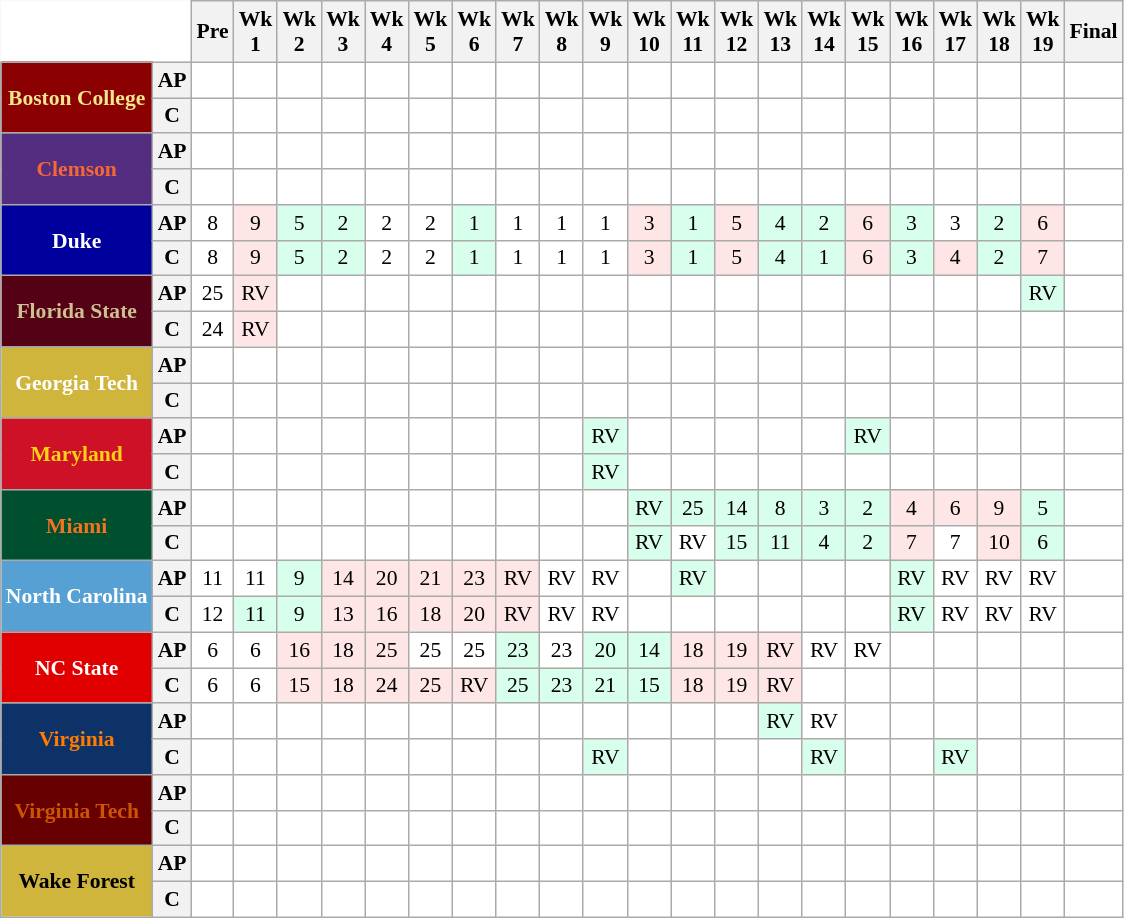<table class="wikitable" style="white-space:nowrap;font-size:90%;">
<tr>
<th colspan=2 style="background:white; border-top-style:hidden; border-left-style:hidden;"> </th>
<th>Pre</th>
<th>Wk<br>1</th>
<th>Wk<br>2</th>
<th>Wk<br>3</th>
<th>Wk<br>4</th>
<th>Wk<br>5</th>
<th>Wk<br>6</th>
<th>Wk<br>7</th>
<th>Wk<br>8</th>
<th>Wk<br>9</th>
<th>Wk<br>10</th>
<th>Wk<br>11</th>
<th>Wk<br>12</th>
<th>Wk<br>13</th>
<th>Wk<br>14</th>
<th>Wk<br>15</th>
<th>Wk<br>16</th>
<th>Wk<br>17</th>
<th>Wk<br>18</th>
<th>Wk<br>19</th>
<th>Final</th>
</tr>
<tr style="text-align:center;">
<th rowspan=2 style="background:#8B0000; color:#F0E68C;">Boston College</th>
<th>AP</th>
<td style="background:#FFF;"></td>
<td style="background:#FFF;"></td>
<td style="background:#FFF;"></td>
<td style="background:#FFF;"></td>
<td style="background:#FFF;"></td>
<td style="background:#FFF;"></td>
<td style="background:#FFF;"></td>
<td style="background:#FFF;"></td>
<td style="background:#FFF;"></td>
<td style="background:#FFF;"></td>
<td style="background:#FFF;"></td>
<td style="background:#FFF;"></td>
<td style="background:#FFF;"></td>
<td style="background:#FFF;"></td>
<td style="background:#FFF;"></td>
<td style="background:#FFF;"></td>
<td style="background:#FFF;"></td>
<td style="background:#FFF;"></td>
<td style="background:#FFF;"></td>
<td style="background:#FFF;"></td>
<td style="background:#FFF;"></td>
</tr>
<tr style="text-align:center;">
<th>C</th>
<td style="background:#FFF;"></td>
<td style="background:#FFF;"></td>
<td style="background:#FFF;"></td>
<td style="background:#FFF;"></td>
<td style="background:#FFF;"></td>
<td style="background:#FFF;"></td>
<td style="background:#FFF;"></td>
<td style="background:#FFF;"></td>
<td style="background:#FFF;"></td>
<td style="background:#FFF;"></td>
<td style="background:#FFF;"></td>
<td style="background:#FFF;"></td>
<td style="background:#FFF;"></td>
<td style="background:#FFF;"></td>
<td style="background:#FFF;"></td>
<td style="background:#FFF;"></td>
<td style="background:#FFF;"></td>
<td style="background:#FFF;"></td>
<td style="background:#FFF;"></td>
<td style="background:#FFF;"></td>
<td style="background:#FFF;"></td>
</tr>
<tr style="text-align:center;">
<th rowspan=2 style="background:#522D80; color:#F66733;">Clemson</th>
<th>AP</th>
<td style="background:#FFF;"></td>
<td style="background:#FFF;"></td>
<td style="background:#FFF;"></td>
<td style="background:#FFF;"></td>
<td style="background:#FFF;"></td>
<td style="background:#FFF;"></td>
<td style="background:#FFF;"></td>
<td style="background:#FFF;"></td>
<td style="background:#FFF;"></td>
<td style="background:#FFF;"></td>
<td style="background:#FFF;"></td>
<td style="background:#FFF;"></td>
<td style="background:#FFF;"></td>
<td style="background:#FFF;"></td>
<td style="background:#FFF;"></td>
<td style="background:#FFF;"></td>
<td style="background:#FFF;"></td>
<td style="background:#FFF;"></td>
<td style="background:#FFF;"></td>
<td style="background:#FFF;"></td>
<td style="background:#FFF;"></td>
</tr>
<tr style="text-align:center;">
<th>C</th>
<td style="background:#FFF;"></td>
<td style="background:#FFF;"></td>
<td style="background:#FFF;"></td>
<td style="background:#FFF;"></td>
<td style="background:#FFF;"></td>
<td style="background:#FFF;"></td>
<td style="background:#FFF;"></td>
<td style="background:#FFF;"></td>
<td style="background:#FFF;"></td>
<td style="background:#FFF;"></td>
<td style="background:#FFF;"></td>
<td style="background:#FFF;"></td>
<td style="background:#FFF;"></td>
<td style="background:#FFF;"></td>
<td style="background:#FFF;"></td>
<td style="background:#FFF;"></td>
<td style="background:#FFF;"></td>
<td style="background:#FFF;"></td>
<td style="background:#FFF;"></td>
<td style="background:#FFF;"></td>
<td style="background:#FFF;"></td>
</tr>
<tr style="text-align:center;">
<th rowspan=2 style="background:#00009C; color:white;">Duke</th>
<th>AP</th>
<td style="background:#FFF;">8</td>
<td style="background:#FFE6E6;">9</td>
<td style="background:#D8FFEB;">5</td>
<td style="background:#D8FFEB;">2</td>
<td style="background:#FFF;">2</td>
<td style="background:#FFF;">2</td>
<td style="background:#D8FFEB;">1</td>
<td style="background:#FFF;">1</td>
<td style="background:#FFF;">1</td>
<td style="background:#FFF;">1</td>
<td style="background:#FFE6E6;">3</td>
<td style="background:#D8FFEB;">1</td>
<td style="background:#FFE6E6;">5</td>
<td style="background:#D8FFEB;">4</td>
<td style="background:#D8FFEB;">2</td>
<td style="background:#FFE6E6;">6</td>
<td style="background:#D8FFEB;">3</td>
<td style="background:#FFF;">3</td>
<td style="background:#D8FFEB;">2</td>
<td style="background:#FFE6E6;">6</td>
<td style="background:#FFF;"></td>
</tr>
<tr style="text-align:center;">
<th>C</th>
<td style="background:#FFF;">8</td>
<td style="background:#FFE6E6;">9</td>
<td style="background:#D8FFEB;">5</td>
<td style="background:#D8FFEB;">2</td>
<td style="background:#FFF;">2</td>
<td style="background:#FFF;">2</td>
<td style="background:#D8FFEB;">1</td>
<td style="background:#FFF;">1</td>
<td style="background:#FFF;">1</td>
<td style="background:#FFF;">1</td>
<td style="background:#FFE6E6;">3</td>
<td style="background:#D8FFEB;">1</td>
<td style="background:#FFE6E6;">5</td>
<td style="background:#D8FFEB;">4</td>
<td style="background:#D8FFEB;">1</td>
<td style="background:#FFE6E6;">6</td>
<td style="background:#D8FFEB;">3</td>
<td style="background:#FFE6E6;">4</td>
<td style="background:#D8FFEB;">2</td>
<td style="background:#FFE6E6;">7</td>
<td style="background:#FFF;"></td>
</tr>
<tr style="text-align:center;">
<th rowspan=2 style="background:#540115; color:#CDC092;">Florida State</th>
<th>AP</th>
<td style="background:#FFF;">25</td>
<td style="background:#FFE6E6;">RV</td>
<td style="background:#FFF;"></td>
<td style="background:#FFF;"></td>
<td style="background:#FFF;"></td>
<td style="background:#FFF;"></td>
<td style="background:#FFF;"></td>
<td style="background:#FFF;"></td>
<td style="background:#FFF;"></td>
<td style="background:#FFF;"></td>
<td style="background:#FFF;"></td>
<td style="background:#FFF;"></td>
<td style="background:#FFF;"></td>
<td style="background:#FFF;"></td>
<td style="background:#FFF;"></td>
<td style="background:#FFF;"></td>
<td style="background:#FFF;"></td>
<td style="background:#FFF;"></td>
<td style="background:#FFF;"></td>
<td style="background:#D8FFEB;">RV</td>
<td style="background:#FFF;"></td>
</tr>
<tr style="text-align:center;">
<th>C</th>
<td style="background:#FFF;">24</td>
<td style="background:#FFE6E6;">RV</td>
<td style="background:#FFF;"></td>
<td style="background:#FFF;"></td>
<td style="background:#FFF;"></td>
<td style="background:#FFF;"></td>
<td style="background:#FFF;"></td>
<td style="background:#FFF;"></td>
<td style="background:#FFF;"></td>
<td style="background:#FFF;"></td>
<td style="background:#FFF;"></td>
<td style="background:#FFF;"></td>
<td style="background:#FFF;"></td>
<td style="background:#FFF;"></td>
<td style="background:#FFF;"></td>
<td style="background:#FFF;"></td>
<td style="background:#FFF;"></td>
<td style="background:#FFF;"></td>
<td style="background:#FFF;"></td>
<td style="background:#FFF;"></td>
<td style="background:#FFF;"></td>
</tr>
<tr style="text-align:center;">
<th rowspan=2 style="background:#CFB53B; color:white;">Georgia Tech</th>
<th>AP</th>
<td style="background:#FFF;"></td>
<td style="background:#FFF;"></td>
<td style="background:#FFF;"></td>
<td style="background:#FFF;"></td>
<td style="background:#FFF;"></td>
<td style="background:#FFF;"></td>
<td style="background:#FFF;"></td>
<td style="background:#FFF;"></td>
<td style="background:#FFF;"></td>
<td style="background:#FFF;"></td>
<td style="background:#FFF;"></td>
<td style="background:#FFF;"></td>
<td style="background:#FFF;"></td>
<td style="background:#FFF;"></td>
<td style="background:#FFF;"></td>
<td style="background:#FFF;"></td>
<td style="background:#FFF;"></td>
<td style="background:#FFF;"></td>
<td style="background:#FFF;"></td>
<td style="background:#FFF;"></td>
<td style="background:#FFF;"></td>
</tr>
<tr style="text-align:center;">
<th>C</th>
<td style="background:#FFF;"></td>
<td style="background:#FFF;"></td>
<td style="background:#FFF;"></td>
<td style="background:#FFF;"></td>
<td style="background:#FFF;"></td>
<td style="background:#FFF;"></td>
<td style="background:#FFF;"></td>
<td style="background:#FFF;"></td>
<td style="background:#FFF;"></td>
<td style="background:#FFF;"></td>
<td style="background:#FFF;"></td>
<td style="background:#FFF;"></td>
<td style="background:#FFF;"></td>
<td style="background:#FFF;"></td>
<td style="background:#FFF;"></td>
<td style="background:#FFF;"></td>
<td style="background:#FFF;"></td>
<td style="background:#FFF;"></td>
<td style="background:#FFF;"></td>
<td style="background:#FFF;"></td>
<td style="background:#FFF;"></td>
</tr>
<tr style="text-align:center;">
<th rowspan=2 style="background:#CE1126; color:#FCD116;">Maryland</th>
<th>AP</th>
<td style="background:#FFF;"></td>
<td style="background:#FFF;"></td>
<td style="background:#FFF;"></td>
<td style="background:#FFF;"></td>
<td style="background:#FFF;"></td>
<td style="background:#FFF;"></td>
<td style="background:#FFF;"></td>
<td style="background:#FFF;"></td>
<td style="background:#FFF;"></td>
<td style="background:#D8FFEB;">RV</td>
<td style="background:#FFF;"></td>
<td style="background:#FFF;"></td>
<td style="background:#FFF;"></td>
<td style="background:#FFF;"></td>
<td style="background:#FFF;"></td>
<td style="background:#D8FFEB;">RV</td>
<td style="background:#FFF;"></td>
<td style="background:#FFF;"></td>
<td style="background:#FFF;"></td>
<td style="background:#FFF;"></td>
<td style="background:#FFF;"></td>
</tr>
<tr style="text-align:center;">
<th>C</th>
<td style="background:#FFF;"></td>
<td style="background:#FFF;"></td>
<td style="background:#FFF;"></td>
<td style="background:#FFF;"></td>
<td style="background:#FFF;"></td>
<td style="background:#FFF;"></td>
<td style="background:#FFF;"></td>
<td style="background:#FFF;"></td>
<td style="background:#FFF;"></td>
<td style="background:#D8FFEB;">RV</td>
<td style="background:#FFF;"></td>
<td style="background:#FFF;"></td>
<td style="background:#FFF;"></td>
<td style="background:#FFF;"></td>
<td style="background:#FFF;"></td>
<td style="background:#FFF;"></td>
<td style="background:#FFF;"></td>
<td style="background:#FFF;"></td>
<td style="background:#FFF;"></td>
<td style="background:#FFF;"></td>
<td style="background:#FFF;"></td>
</tr>
<tr style="text-align:center;">
<th rowspan=2 style="background:#005030; color:#F47321;">Miami</th>
<th>AP</th>
<td style="background:#FFF;"></td>
<td style="background:#FFF;"></td>
<td style="background:#FFF;"></td>
<td style="background:#FFF;"></td>
<td style="background:#FFF;"></td>
<td style="background:#FFF;"></td>
<td style="background:#FFF;"></td>
<td style="background:#FFF;"></td>
<td style="background:#FFF;"></td>
<td style="background:#FFF;"></td>
<td style="background:#D8FFEB;">RV</td>
<td style="background:#D8FFEB;">25</td>
<td style="background:#D8FFEB;">14</td>
<td style="background:#D8FFEB;">8</td>
<td style="background:#D8FFEB;">3</td>
<td style="background:#D8FFEB;">2</td>
<td style="background:#FFE6E6;">4</td>
<td style="background:#FFE6E6;">6</td>
<td style="background:#FFE6E6;">9</td>
<td style="background:#D8FFEB;">5</td>
<td style="background:#FFF;"></td>
</tr>
<tr style="text-align:center;">
<th>C</th>
<td style="background:#FFF;"></td>
<td style="background:#FFF;"></td>
<td style="background:#FFF;"></td>
<td style="background:#FFF;"></td>
<td style="background:#FFF;"></td>
<td style="background:#FFF;"></td>
<td style="background:#FFF;"></td>
<td style="background:#FFF;"></td>
<td style="background:#FFF;"></td>
<td style="background:#FFF;"></td>
<td style="background:#D8FFEB;">RV</td>
<td style="background:#FFF;">RV</td>
<td style="background:#D8FFEB;">15</td>
<td style="background:#D8FFEB;">11</td>
<td style="background:#D8FFEB;">4</td>
<td style="background:#D8FFEB;">2</td>
<td style="background:#FFE6E6;">7</td>
<td style="background:#FFF;">7</td>
<td style="background:#FFE6E6;">10</td>
<td style="background:#D8FFEB;">6</td>
<td style="background:#FFF;"></td>
</tr>
<tr style="text-align:center;">
<th rowspan=2 style="background:#56A0D3; color:white;">North Carolina</th>
<th>AP</th>
<td style="background:#FFF;">11</td>
<td style="background:#FFF;">11</td>
<td style="background:#D8FFEB;">9</td>
<td style="background:#FFE6E6;">14</td>
<td style="background:#FFE6E6;">20</td>
<td style="background:#FFE6E6;">21</td>
<td style="background:#FFE6E6;">23</td>
<td style="background:#FFE6E6;">RV</td>
<td style="background:#FFF;">RV</td>
<td style="background:#FFF;">RV</td>
<td style="background:#FFF;"></td>
<td style="background:#D8FFEB;">RV</td>
<td style="background:#FFF;"></td>
<td style="background:#FFF;"></td>
<td style="background:#FFF;"></td>
<td style="background:#FFF;"></td>
<td style="background:#D8FFEB;">RV</td>
<td style="background:#FFF;">RV</td>
<td style="background:#FFF;">RV</td>
<td style="background:#FFF;">RV</td>
<td style="background:#FFF;"></td>
</tr>
<tr style="text-align:center;">
<th>C</th>
<td style="background:#FFF;">12</td>
<td style="background:#D8FFEB;">11</td>
<td style="background:#D8FFEB;">9</td>
<td style="background:#FFE6E6;">13</td>
<td style="background:#FFE6E6;">16</td>
<td style="background:#FFE6E6;">18</td>
<td style="background:#FFE6E6;">20</td>
<td style="background:#FFE6E6;">RV</td>
<td style="background:#FFF;">RV</td>
<td style="background:#FFF;">RV</td>
<td style="background:#FFF;"></td>
<td style="background:#FFF;"></td>
<td style="background:#FFF;"></td>
<td style="background:#FFF;"></td>
<td style="background:#FFF;"></td>
<td style="background:#FFF;"></td>
<td style="background:#D8FFEB;">RV</td>
<td style="background:#FFF;">RV</td>
<td style="background:#FFF;">RV</td>
<td style="background:#FFF;">RV</td>
<td style="background:#FFF;"></td>
</tr>
<tr style="text-align:center;">
<th rowspan=2 style="background:#E00000; color:white;">NC State</th>
<th>AP</th>
<td style="background:#FFF;">6</td>
<td style="background:#FFF;">6</td>
<td style="background:#FFE6E6;">16</td>
<td style="background:#FFE6E6;">18</td>
<td style="background:#FFE6E6;">25</td>
<td style="background:#FFF;">25</td>
<td style="background:#FFF;">25</td>
<td style="background:#D8FFEB;">23</td>
<td style="background:#FFF;">23</td>
<td style="background:#D8FFEB;">20</td>
<td style="background:#D8FFEB;">14</td>
<td style="background:#FFE6E6;">18</td>
<td style="background:#FFE6E6;">19</td>
<td style="background:#FFE6E6;">RV</td>
<td style="background:#FFF;">RV</td>
<td style="background:#FFF;">RV</td>
<td style="background:#FFF;"></td>
<td style="background:#FFF;"></td>
<td style="background:#FFF;"></td>
<td style="background:#FFF;"></td>
<td style="background:#FFF;"></td>
</tr>
<tr style="text-align:center;">
<th>C</th>
<td style="background:#FFF;">6</td>
<td style="background:#FFF;">6</td>
<td style="background:#FFE6E6;">15</td>
<td style="background:#FFE6E6;">18</td>
<td style="background:#FFE6E6;">24</td>
<td style="background:#FFE6E6;">25</td>
<td style="background:#FFE6E6;">RV</td>
<td style="background:#D8FFEB;">25</td>
<td style="background:#D8FFEB;">23</td>
<td style="background:#D8FFEB;">21</td>
<td style="background:#D8FFEB;">15</td>
<td style="background:#FFE6E6;">18</td>
<td style="background:#FFE6E6;">19</td>
<td style="background:#FFE6E6;">RV</td>
<td style="background:#FFF;"></td>
<td style="background:#FFF;"></td>
<td style="background:#FFF;"></td>
<td style="background:#FFF;"></td>
<td style="background:#FFF;"></td>
<td style="background:#FFF;"></td>
<td style="background:#FFF;"></td>
</tr>
<tr style="text-align:center;">
<th rowspan=2 style="background:#0D3268; color:#FF7C00;">Virginia</th>
<th>AP</th>
<td style="background:#FFF;"></td>
<td style="background:#FFF;"></td>
<td style="background:#FFF;"></td>
<td style="background:#FFF;"></td>
<td style="background:#FFF;"></td>
<td style="background:#FFF;"></td>
<td style="background:#FFF;"></td>
<td style="background:#FFF;"></td>
<td style="background:#FFF;"></td>
<td style="background:#FFF;"></td>
<td style="background:#FFF;"></td>
<td style="background:#FFF;"></td>
<td style="background:#FFF;"></td>
<td style="background:#D8FFEB;">RV</td>
<td style="background:#FFF;">RV</td>
<td style="background:#FFF;"></td>
<td style="background:#FFF;"></td>
<td style="background:#FFF;"></td>
<td style="background:#FFF;"></td>
<td style="background:#FFF;"></td>
<td style="background:#FFF;"></td>
</tr>
<tr style="text-align:center;">
<th>C</th>
<td style="background:#FFF;"></td>
<td style="background:#FFF;"></td>
<td style="background:#FFF;"></td>
<td style="background:#FFF;"></td>
<td style="background:#FFF;"></td>
<td style="background:#FFF;"></td>
<td style="background:#FFF;"></td>
<td style="background:#FFF;"></td>
<td style="background:#FFF;"></td>
<td style="background:#D8FFEB;">RV</td>
<td style="background:#FFF;"></td>
<td style="background:#FFF;"></td>
<td style="background:#FFF;"></td>
<td style="background:#FFF;"></td>
<td style="background:#D8FFEB;">RV</td>
<td style="background:#FFF;"></td>
<td style="background:#FFF;"></td>
<td style="background:#D8FFEB;">RV</td>
<td style="background:#FFF;"></td>
<td style="background:#FFF;"></td>
<td style="background:#FFF;"></td>
</tr>
<tr style="text-align:center;">
<th rowspan=2 style="background:#660000; color:#CC5500;">Virginia Tech</th>
<th>AP</th>
<td style="background:#FFF;"></td>
<td style="background:#FFF;"></td>
<td style="background:#FFF;"></td>
<td style="background:#FFF;"></td>
<td style="background:#FFF;"></td>
<td style="background:#FFF;"></td>
<td style="background:#FFF;"></td>
<td style="background:#FFF;"></td>
<td style="background:#FFF;"></td>
<td style="background:#FFF;"></td>
<td style="background:#FFF;"></td>
<td style="background:#FFF;"></td>
<td style="background:#FFF;"></td>
<td style="background:#FFF;"></td>
<td style="background:#FFF;"></td>
<td style="background:#FFF;"></td>
<td style="background:#FFF;"></td>
<td style="background:#FFF;"></td>
<td style="background:#FFF;"></td>
<td style="background:#FFF;"></td>
<td style="background:#FFF;"></td>
</tr>
<tr style="text-align:center;">
<th>C</th>
<td style="background:#FFF;"></td>
<td style="background:#FFF;"></td>
<td style="background:#FFF;"></td>
<td style="background:#FFF;"></td>
<td style="background:#FFF;"></td>
<td style="background:#FFF;"></td>
<td style="background:#FFF;"></td>
<td style="background:#FFF;"></td>
<td style="background:#FFF;"></td>
<td style="background:#FFF;"></td>
<td style="background:#FFF;"></td>
<td style="background:#FFF;"></td>
<td style="background:#FFF;"></td>
<td style="background:#FFF;"></td>
<td style="background:#FFF;"></td>
<td style="background:#FFF;"></td>
<td style="background:#FFF;"></td>
<td style="background:#FFF;"></td>
<td style="background:#FFF;"></td>
<td style="background:#FFF;"></td>
<td style="background:#FFF;"></td>
</tr>
<tr style="text-align:center;">
<th rowspan=2 style="background:#CFB53B; color:black;">Wake Forest</th>
<th>AP</th>
<td style="background:#FFF;"></td>
<td style="background:#FFF;"></td>
<td style="background:#FFF;"></td>
<td style="background:#FFF;"></td>
<td style="background:#FFF;"></td>
<td style="background:#FFF;"></td>
<td style="background:#FFF;"></td>
<td style="background:#FFF;"></td>
<td style="background:#FFF;"></td>
<td style="background:#FFF;"></td>
<td style="background:#FFF;"></td>
<td style="background:#FFF;"></td>
<td style="background:#FFF;"></td>
<td style="background:#FFF;"></td>
<td style="background:#FFF;"></td>
<td style="background:#FFF;"></td>
<td style="background:#FFF;"></td>
<td style="background:#FFF;"></td>
<td style="background:#FFF;"></td>
<td style="background:#FFF;"></td>
<td style="background:#FFF;"></td>
</tr>
<tr style="text-align:center;">
<th>C</th>
<td style="background:#FFF;"></td>
<td style="background:#FFF;"></td>
<td style="background:#FFF;"></td>
<td style="background:#FFF;"></td>
<td style="background:#FFF;"></td>
<td style="background:#FFF;"></td>
<td style="background:#FFF;"></td>
<td style="background:#FFF;"></td>
<td style="background:#FFF;"></td>
<td style="background:#FFF;"></td>
<td style="background:#FFF;"></td>
<td style="background:#FFF;"></td>
<td style="background:#FFF;"></td>
<td style="background:#FFF;"></td>
<td style="background:#FFF;"></td>
<td style="background:#FFF;"></td>
<td style="background:#FFF;"></td>
<td style="background:#FFF;"></td>
<td style="background:#FFF;"></td>
<td style="background:#FFF;"></td>
<td style="background:#FFF;"></td>
</tr>
</table>
